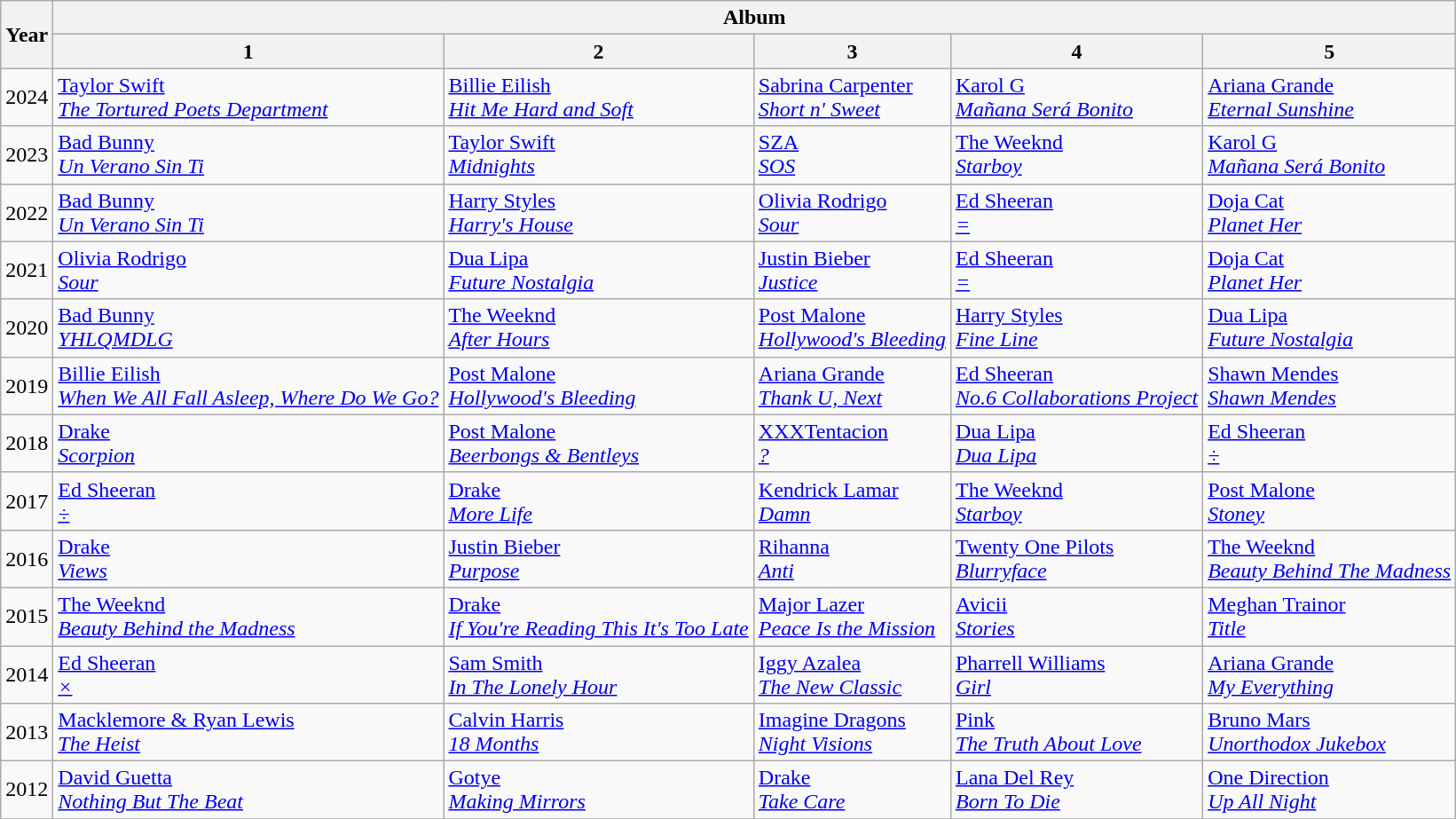<table class="wikitable">
<tr>
<th rowspan="2">Year</th>
<th colspan="5">Album</th>
</tr>
<tr>
<th>1</th>
<th>2</th>
<th>3</th>
<th>4</th>
<th>5</th>
</tr>
<tr>
<td>2024</td>
<td><a href='#'>Taylor Swift</a> <br> <em><a href='#'>The Tortured Poets Department</a></em> <br></td>
<td><a href='#'>Billie Eilish</a> <br> <em><a href='#'>Hit Me Hard and Soft</a></em></td>
<td><a href='#'>Sabrina Carpenter</a> <br> <em><a href='#'>Short n' Sweet</a></em></td>
<td><a href='#'>Karol G</a> <br> <em><a href='#'>Mañana Será Bonito</a></em></td>
<td><a href='#'>Ariana Grande</a> <br> <em><a href='#'>Eternal Sunshine</a></em></td>
</tr>
<tr>
<td>2023</td>
<td><a href='#'>Bad Bunny</a> <br> <em><a href='#'>Un Verano Sin Ti</a></em> <br></td>
<td><a href='#'>Taylor Swift</a> <br> <em><a href='#'>Midnights</a></em></td>
<td><a href='#'>SZA</a> <br> <em><a href='#'>SOS</a></em></td>
<td><a href='#'>The Weeknd</a> <br> <em><a href='#'>Starboy</a></em></td>
<td><a href='#'>Karol G</a> <br> <em><a href='#'>Mañana Será Bonito</a></em></td>
</tr>
<tr>
<td>2022</td>
<td><a href='#'>Bad Bunny</a> <br> <em><a href='#'>Un Verano Sin Ti</a></em> <br></td>
<td><a href='#'>Harry Styles</a> <br> <em><a href='#'>Harry's House</a></em></td>
<td><a href='#'>Olivia Rodrigo</a> <br> <em><a href='#'>Sour</a></em></td>
<td><a href='#'>Ed Sheeran</a> <br> <em><a href='#'>=</a></em></td>
<td><a href='#'>Doja Cat</a> <br> <em><a href='#'>Planet Her</a></em></td>
</tr>
<tr>
<td>2021</td>
<td><a href='#'>Olivia Rodrigo</a> <br> <em><a href='#'>Sour</a></em> <br></td>
<td><a href='#'>Dua Lipa</a> <br> <em><a href='#'>Future Nostalgia</a></em></td>
<td><a href='#'>Justin Bieber</a> <br> <em><a href='#'>Justice</a></em></td>
<td><a href='#'>Ed Sheeran</a> <br> <em><a href='#'>=</a></em></td>
<td><a href='#'>Doja Cat</a> <br> <em><a href='#'>Planet Her</a></em></td>
</tr>
<tr>
<td>2020</td>
<td><a href='#'>Bad Bunny</a> <br> <em><a href='#'>YHLQMDLG</a></em> <br></td>
<td><a href='#'>The Weeknd</a> <br> <em><a href='#'>After Hours</a></em></td>
<td><a href='#'>Post Malone</a> <br> <em><a href='#'>Hollywood's Bleeding</a></em></td>
<td><a href='#'>Harry Styles</a> <br> <em><a href='#'>Fine Line</a></em></td>
<td><a href='#'>Dua Lipa</a> <br> <em><a href='#'>Future Nostalgia</a></em></td>
</tr>
<tr>
<td>2019</td>
<td><a href='#'>Billie Eilish</a> <br> <em><a href='#'>When We All Fall Asleep, Where Do We Go?</a></em> <br></td>
<td><a href='#'>Post Malone</a> <br> <em><a href='#'>Hollywood's Bleeding</a></em></td>
<td><a href='#'>Ariana Grande</a> <br> <em><a href='#'>Thank U, Next</a></em></td>
<td><a href='#'>Ed Sheeran</a> <br> <em><a href='#'>No.6 Collaborations Project</a></em></td>
<td><a href='#'>Shawn Mendes</a> <br> <em><a href='#'>Shawn Mendes</a></em></td>
</tr>
<tr>
<td>2018</td>
<td><a href='#'>Drake</a> <br> <em><a href='#'>Scorpion</a></em> <br></td>
<td><a href='#'>Post Malone</a> <br> <em><a href='#'>Beerbongs & Bentleys</a></em></td>
<td><a href='#'>XXXTentacion</a> <br> <em><a href='#'>?</a></em></td>
<td><a href='#'>Dua Lipa</a> <br> <em><a href='#'>Dua Lipa</a></em></td>
<td><a href='#'>Ed Sheeran</a> <br> <em><a href='#'>÷</a></em></td>
</tr>
<tr>
<td>2017</td>
<td><a href='#'>Ed Sheeran</a> <br> <em><a href='#'>÷</a></em> <br></td>
<td><a href='#'>Drake</a> <br> <em><a href='#'>More Life</a></em></td>
<td><a href='#'>Kendrick Lamar</a> <br> <em><a href='#'>Damn</a></em></td>
<td><a href='#'>The Weeknd</a> <br> <em><a href='#'>Starboy</a></em></td>
<td><a href='#'>Post Malone</a> <br> <em><a href='#'>Stoney</a></em></td>
</tr>
<tr>
<td>2016</td>
<td><a href='#'>Drake</a> <br> <em><a href='#'>Views</a></em> <br></td>
<td><a href='#'>Justin Bieber</a> <br> <em><a href='#'>Purpose</a></em></td>
<td><a href='#'>Rihanna</a> <br> <em><a href='#'>Anti</a></em></td>
<td><a href='#'>Twenty One Pilots</a> <br> <em><a href='#'>Blurryface</a></em></td>
<td><a href='#'>The Weeknd</a> <br> <em><a href='#'>Beauty Behind The Madness</a></em></td>
</tr>
<tr>
<td>2015</td>
<td><a href='#'>The Weeknd</a> <br> <em><a href='#'>Beauty Behind the Madness</a></em></td>
<td><a href='#'>Drake</a> <br> <em><a href='#'>If You're Reading This It's Too Late</a></em></td>
<td><a href='#'>Major Lazer</a> <br> <em><a href='#'>Peace Is the Mission</a></em></td>
<td><a href='#'>Avicii</a> <br> <em><a href='#'>Stories</a></em></td>
<td><a href='#'>Meghan Trainor</a> <br> <em><a href='#'>Title</a></em></td>
</tr>
<tr>
<td>2014</td>
<td><a href='#'>Ed Sheeran</a> <br> <em><a href='#'>×</a></em> <br></td>
<td><a href='#'>Sam Smith</a> <br> <em><a href='#'>In The Lonely Hour</a></em></td>
<td><a href='#'>Iggy Azalea</a> <br> <em><a href='#'>The New Classic</a></em></td>
<td><a href='#'>Pharrell Williams</a> <br> <em><a href='#'>Girl</a></em></td>
<td><a href='#'>Ariana Grande</a> <br> <em><a href='#'>My Everything</a></em></td>
</tr>
<tr>
<td>2013</td>
<td><a href='#'>Macklemore & Ryan Lewis</a> <br> <em><a href='#'>The Heist</a></em></td>
<td><a href='#'>Calvin Harris</a> <br> <em><a href='#'>18 Months</a></em></td>
<td><a href='#'>Imagine Dragons</a> <br> <em><a href='#'>Night Visions</a></em></td>
<td><a href='#'>Pink</a> <br> <em><a href='#'>The Truth About Love</a></em></td>
<td><a href='#'>Bruno Mars</a> <br> <em><a href='#'>Unorthodox Jukebox</a></em></td>
</tr>
<tr>
<td>2012</td>
<td><a href='#'>David Guetta</a> <br> <em><a href='#'>Nothing But The Beat</a></em></td>
<td><a href='#'>Gotye</a> <br> <em><a href='#'>Making Mirrors</a></em></td>
<td><a href='#'>Drake</a> <br> <em><a href='#'>Take Care</a></em></td>
<td><a href='#'>Lana Del Rey</a> <br> <em><a href='#'>Born To Die</a></em></td>
<td><a href='#'>One Direction</a> <br> <em><a href='#'>Up All Night</a></em></td>
</tr>
<tr>
</tr>
</table>
